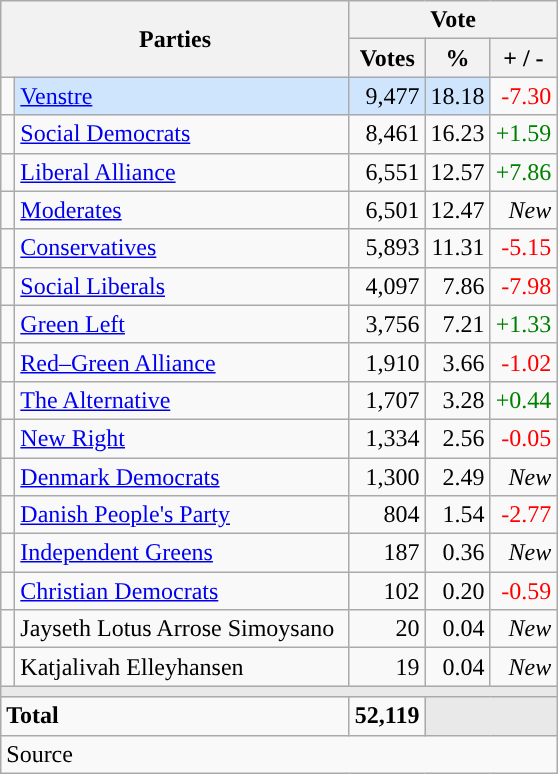<table class="wikitable" style="text-align:right;">
<tr>
<th style="text-align:centre;" rowspan="2" colspan="2" width="225">Parties</th>
<th colspan="3">Vote</th>
</tr>
<tr>
<th width="15">Votes</th>
<th width="15">%</th>
<th width="15">+ / -</th>
</tr>
<tr>
<td width="2" style="color:inherit;background:"></td>
<td bgcolor=#cfe5fe  align="left"><a href='#'>Venstre</a></td>
<td bgcolor=#cfe5fe>9,477</td>
<td bgcolor=#cfe5fe>18.18</td>
<td style=color:red;>-7.30</td>
</tr>
<tr>
<td width="2" style="color:inherit;background:"></td>
<td align="left"><a href='#'>Social Democrats</a></td>
<td>8,461</td>
<td>16.23</td>
<td style=color:green;>+1.59</td>
</tr>
<tr>
<td width="2" style="color:inherit;background:"></td>
<td align="left"><a href='#'>Liberal Alliance</a></td>
<td>6,551</td>
<td>12.57</td>
<td style=color:green;>+7.86</td>
</tr>
<tr>
<td width="2" style="color:inherit;background:"></td>
<td align="left"><a href='#'>Moderates</a></td>
<td>6,501</td>
<td>12.47</td>
<td><em>New</em></td>
</tr>
<tr>
<td width="2" style="color:inherit;background:"></td>
<td align="left"><a href='#'>Conservatives</a></td>
<td>5,893</td>
<td>11.31</td>
<td style=color:red;>-5.15</td>
</tr>
<tr>
<td width="2" style="color:inherit;background:"></td>
<td align="left"><a href='#'>Social Liberals</a></td>
<td>4,097</td>
<td>7.86</td>
<td style=color:red;>-7.98</td>
</tr>
<tr>
<td width="2" style="color:inherit;background:"></td>
<td align="left"><a href='#'>Green Left</a></td>
<td>3,756</td>
<td>7.21</td>
<td style=color:green;>+1.33</td>
</tr>
<tr>
<td width="2" style="color:inherit;background:"></td>
<td align="left"><a href='#'>Red–Green Alliance</a></td>
<td>1,910</td>
<td>3.66</td>
<td style=color:red;>-1.02</td>
</tr>
<tr>
<td width="2" style="color:inherit;background:"></td>
<td align="left"><a href='#'>The Alternative</a></td>
<td>1,707</td>
<td>3.28</td>
<td style=color:green;>+0.44</td>
</tr>
<tr>
<td width="2" style="color:inherit;background:"></td>
<td align="left"><a href='#'>New Right</a></td>
<td>1,334</td>
<td>2.56</td>
<td style=color:red;>-0.05</td>
</tr>
<tr>
<td width="2" style="color:inherit;background:"></td>
<td align="left"><a href='#'>Denmark Democrats</a></td>
<td>1,300</td>
<td>2.49</td>
<td><em>New</em></td>
</tr>
<tr>
<td width="2" style="color:inherit;background:"></td>
<td align="left"><a href='#'>Danish People's Party</a></td>
<td>804</td>
<td>1.54</td>
<td style=color:red;>-2.77</td>
</tr>
<tr>
<td width="2" style="color:inherit;background:"></td>
<td align="left"><a href='#'>Independent Greens</a></td>
<td>187</td>
<td>0.36</td>
<td><em>New</em></td>
</tr>
<tr>
<td width="2" style="color:inherit;background:"></td>
<td align="left"><a href='#'>Christian Democrats</a></td>
<td>102</td>
<td>0.20</td>
<td style=color:red;>-0.59</td>
</tr>
<tr>
<td width="2" style="color:inherit;background:"></td>
<td align="left">Jayseth Lotus Arrose Simoysano</td>
<td>20</td>
<td>0.04</td>
<td><em>New</em></td>
</tr>
<tr>
<td width="2" style="color:inherit;background:"></td>
<td align="left">Katjalivah Elleyhansen</td>
<td>19</td>
<td>0.04</td>
<td><em>New</em></td>
</tr>
<tr>
<td colspan="7" bgcolor="#E9E9E9"></td>
</tr>
<tr>
<td align="left" colspan="2"><strong>Total</strong></td>
<td><strong>52,119</strong></td>
<td bgcolor="#E9E9E9" colspan="2"></td>
</tr>
<tr>
<td align="left" colspan="6">Source</td>
</tr>
</table>
